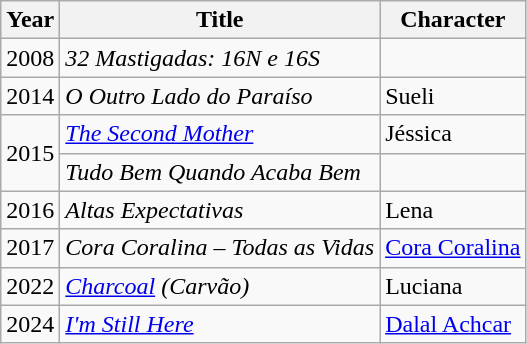<table class="wikitable">
<tr>
<th>Year</th>
<th>Title</th>
<th>Character</th>
</tr>
<tr>
<td>2008</td>
<td><em>32 Mastigadas: 16N e 16S </em></td>
<td></td>
</tr>
<tr>
<td>2014</td>
<td><em>O Outro Lado do Paraíso</em></td>
<td>Sueli</td>
</tr>
<tr>
<td rowspan=2>2015</td>
<td><em><a href='#'>The Second Mother</a></em></td>
<td>Jéssica</td>
</tr>
<tr>
<td><em>Tudo Bem Quando Acaba Bem</em></td>
<td></td>
</tr>
<tr>
<td>2016</td>
<td><em>Altas Expectativas</em></td>
<td>Lena</td>
</tr>
<tr>
<td>2017</td>
<td><em>Cora Coralina – Todas as Vidas</em></td>
<td><a href='#'>Cora Coralina</a></td>
</tr>
<tr>
<td>2022</td>
<td><em><a href='#'>Charcoal</a> (Carvão)</em></td>
<td>Luciana</td>
</tr>
<tr>
<td>2024</td>
<td><em><a href='#'>I'm Still Here</a></em></td>
<td><a href='#'>Dalal Achcar</a></td>
</tr>
</table>
